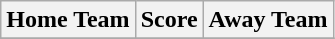<table class="wikitable" style="text-align: center">
<tr>
<th>Home Team</th>
<th>Score</th>
<th>Away Team</th>
</tr>
<tr>
</tr>
</table>
